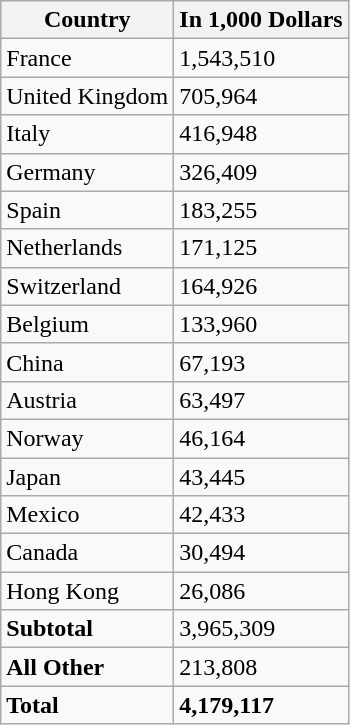<table class="wikitable">
<tr>
<th>Country</th>
<th>In 1,000 Dollars</th>
</tr>
<tr>
<td>France</td>
<td>1,543,510</td>
</tr>
<tr>
<td>United Kingdom</td>
<td>705,964</td>
</tr>
<tr>
<td>Italy</td>
<td>416,948</td>
</tr>
<tr>
<td>Germany</td>
<td>326,409</td>
</tr>
<tr>
<td>Spain</td>
<td>183,255</td>
</tr>
<tr>
<td>Netherlands</td>
<td>171,125</td>
</tr>
<tr>
<td>Switzerland</td>
<td>164,926</td>
</tr>
<tr>
<td>Belgium</td>
<td>133,960</td>
</tr>
<tr>
<td>China</td>
<td>67,193</td>
</tr>
<tr>
<td>Austria</td>
<td>63,497</td>
</tr>
<tr>
<td>Norway</td>
<td>46,164</td>
</tr>
<tr>
<td>Japan</td>
<td>43,445</td>
</tr>
<tr>
<td>Mexico</td>
<td>42,433</td>
</tr>
<tr>
<td>Canada</td>
<td>30,494</td>
</tr>
<tr>
<td>Hong Kong</td>
<td>26,086</td>
</tr>
<tr>
<td><strong>Subtotal</strong></td>
<td>3,965,309</td>
</tr>
<tr>
<td><strong>All Other</strong></td>
<td>213,808</td>
</tr>
<tr>
<td><strong>Total</strong></td>
<td><strong>4,179,117</strong></td>
</tr>
</table>
